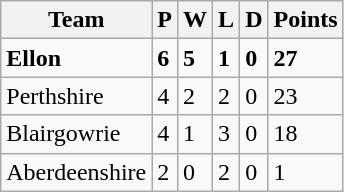<table class="wikitable">
<tr>
<th>Team</th>
<th>P</th>
<th>W</th>
<th>L</th>
<th>D</th>
<th>Points</th>
</tr>
<tr>
<td><strong>Ellon</strong></td>
<td><strong>6</strong></td>
<td><strong>5</strong></td>
<td><strong>1</strong></td>
<td><strong>0</strong></td>
<td><strong>27</strong></td>
</tr>
<tr>
<td>Perthshire</td>
<td>4</td>
<td>2</td>
<td>2</td>
<td>0</td>
<td>23</td>
</tr>
<tr>
<td>Blairgowrie</td>
<td>4</td>
<td>1</td>
<td>3</td>
<td>0</td>
<td>18</td>
</tr>
<tr>
<td>Aberdeenshire</td>
<td>2</td>
<td>0</td>
<td>2</td>
<td>0</td>
<td>1</td>
</tr>
</table>
